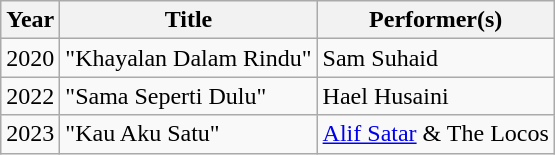<table class="wikitable">
<tr>
<th>Year</th>
<th>Title</th>
<th>Performer(s)</th>
</tr>
<tr>
<td>2020</td>
<td>"Khayalan Dalam Rindu"</td>
<td>Sam Suhaid</td>
</tr>
<tr>
<td>2022</td>
<td>"Sama Seperti Dulu"</td>
<td>Hael Husaini</td>
</tr>
<tr>
<td>2023</td>
<td>"Kau Aku Satu"</td>
<td><a href='#'>Alif Satar</a> & The Locos</td>
</tr>
</table>
